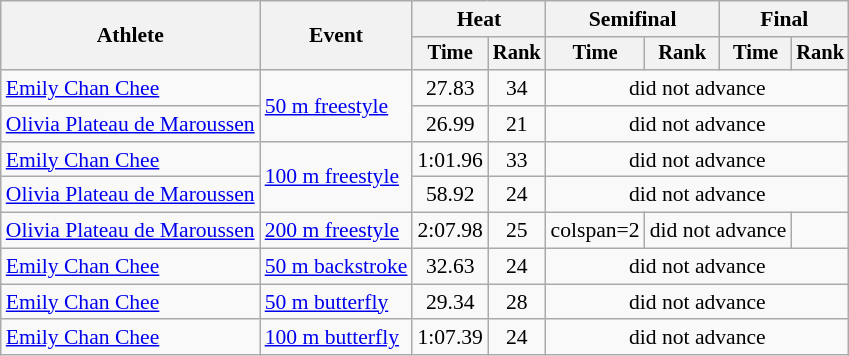<table class=wikitable style="font-size:90%">
<tr>
<th rowspan=2>Athlete</th>
<th rowspan=2>Event</th>
<th colspan="2">Heat</th>
<th colspan="2">Semifinal</th>
<th colspan="2">Final</th>
</tr>
<tr style="font-size:95%">
<th>Time</th>
<th>Rank</th>
<th>Time</th>
<th>Rank</th>
<th>Time</th>
<th>Rank</th>
</tr>
<tr align=center>
<td align=left><a href='#'>Emily Chan Chee</a></td>
<td align=left rowspan=2><a href='#'>50 m freestyle</a></td>
<td>27.83</td>
<td>34</td>
<td colspan="4">did not advance</td>
</tr>
<tr align=center>
<td align=left><a href='#'>Olivia Plateau de Maroussen</a></td>
<td>26.99</td>
<td>21</td>
<td colspan="4">did not advance</td>
</tr>
<tr align=center>
<td align=left><a href='#'>Emily Chan Chee</a></td>
<td align=left rowspan=2><a href='#'>100 m freestyle</a></td>
<td>1:01.96</td>
<td>33</td>
<td colspan="4">did not advance</td>
</tr>
<tr align=center>
<td align=left><a href='#'>Olivia Plateau de Maroussen</a></td>
<td>58.92</td>
<td>24</td>
<td colspan="4">did not advance</td>
</tr>
<tr align=center>
<td align=left><a href='#'>Olivia Plateau de Maroussen</a></td>
<td align=left><a href='#'>200 m freestyle</a></td>
<td>2:07.98</td>
<td>25</td>
<td>colspan=2 </td>
<td colspan=2>did not advance</td>
</tr>
<tr align=center>
<td align=left><a href='#'>Emily Chan Chee</a></td>
<td align=left><a href='#'>50 m backstroke</a></td>
<td>32.63</td>
<td>24</td>
<td colspan="4">did not advance</td>
</tr>
<tr align=center>
<td align=left><a href='#'>Emily Chan Chee</a></td>
<td align=left><a href='#'>50 m butterfly</a></td>
<td>29.34</td>
<td>28</td>
<td colspan=4>did not advance</td>
</tr>
<tr align=center>
<td align=left><a href='#'>Emily Chan Chee</a></td>
<td align=left><a href='#'>100 m butterfly</a></td>
<td>1:07.39</td>
<td>24</td>
<td colspan=4>did not advance</td>
</tr>
</table>
